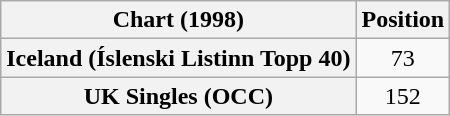<table class="wikitable plainrowheaders" style="text-align:center">
<tr>
<th>Chart (1998)</th>
<th>Position</th>
</tr>
<tr>
<th scope="row">Iceland (Íslenski Listinn Topp 40)</th>
<td>73</td>
</tr>
<tr>
<th scope="row">UK Singles (OCC)</th>
<td>152</td>
</tr>
</table>
